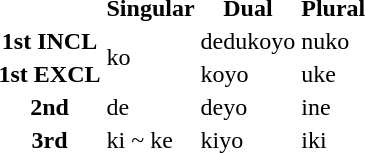<table>
<tr>
<th></th>
<th>Singular</th>
<th>Dual</th>
<th>Plural</th>
</tr>
<tr>
<th>1st INCL</th>
<td rowspan="2">ko</td>
<td>dedukoyo</td>
<td>nuko</td>
</tr>
<tr>
<th>1st EXCL</th>
<td>koyo</td>
<td>uke</td>
</tr>
<tr>
<th>2nd</th>
<td>de</td>
<td>deyo</td>
<td>ine</td>
</tr>
<tr>
<th>3rd</th>
<td>ki ~ ke</td>
<td>kiyo</td>
<td>iki</td>
</tr>
</table>
